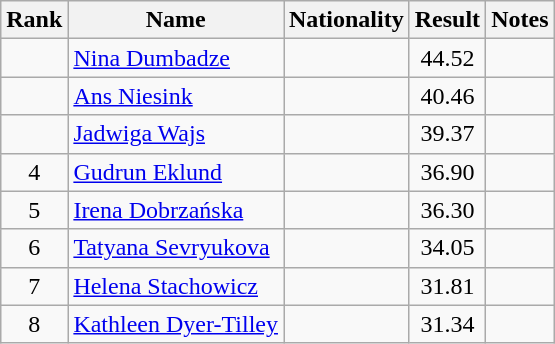<table class="wikitable sortable" style="text-align:center">
<tr>
<th>Rank</th>
<th>Name</th>
<th>Nationality</th>
<th>Result</th>
<th>Notes</th>
</tr>
<tr>
<td></td>
<td align=left><a href='#'>Nina Dumbadze</a></td>
<td align=left></td>
<td>44.52</td>
<td></td>
</tr>
<tr>
<td></td>
<td align=left><a href='#'>Ans Niesink</a></td>
<td align=left></td>
<td>40.46</td>
<td></td>
</tr>
<tr>
<td></td>
<td align=left><a href='#'>Jadwiga Wajs</a></td>
<td align=left></td>
<td>39.37</td>
<td></td>
</tr>
<tr>
<td>4</td>
<td align=left><a href='#'>Gudrun Eklund</a></td>
<td align=left></td>
<td>36.90</td>
<td></td>
</tr>
<tr>
<td>5</td>
<td align=left><a href='#'>Irena Dobrzańska</a></td>
<td align=left></td>
<td>36.30</td>
<td></td>
</tr>
<tr>
<td>6</td>
<td align=left><a href='#'>Tatyana Sevryukova</a></td>
<td align=left></td>
<td>34.05</td>
<td></td>
</tr>
<tr>
<td>7</td>
<td align=left><a href='#'>Helena Stachowicz</a></td>
<td align=left></td>
<td>31.81</td>
<td></td>
</tr>
<tr>
<td>8</td>
<td align=left><a href='#'>Kathleen Dyer-Tilley</a></td>
<td align=left></td>
<td>31.34</td>
<td></td>
</tr>
</table>
